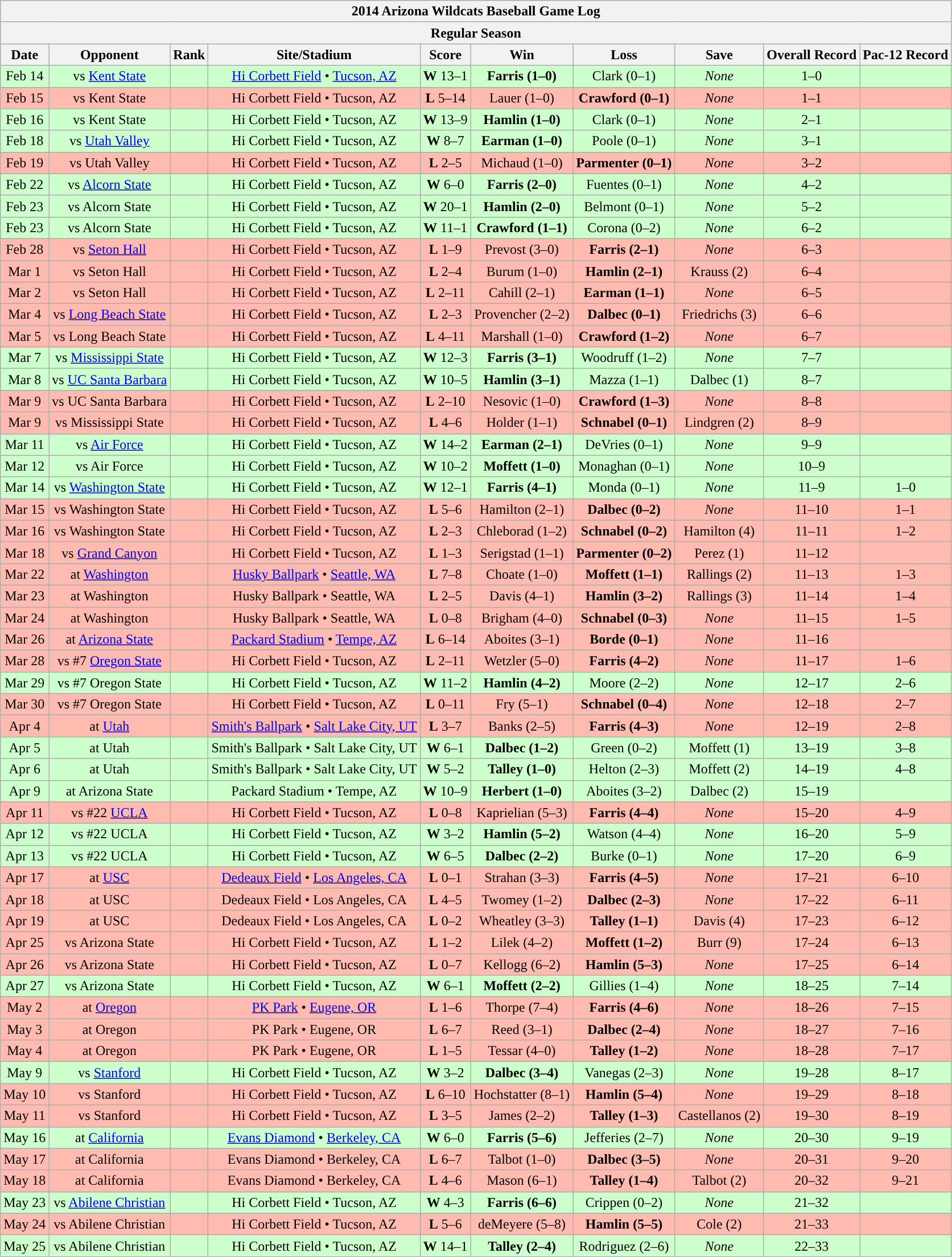<table class="wikitable">
<tr>
<th colspan="10">2014 Arizona Wildcats Baseball Game Log</th>
</tr>
<tr>
<th colspan="10">Regular Season</th>
</tr>
<tr>
<th>Date</th>
<th>Opponent</th>
<th>Rank</th>
<th>Site/Stadium</th>
<th>Score</th>
<th>Win</th>
<th>Loss</th>
<th>Save</th>
<th>Overall Record</th>
<th>Pac-12 Record</th>
</tr>
<tr bgcolor="ccffcc" align="center">
<td>Feb 14</td>
<td>vs <a href='#'>Kent State</a></td>
<td></td>
<td><a href='#'>Hi Corbett Field</a> • <a href='#'>Tucson, AZ</a></td>
<td><strong>W</strong> 13–1</td>
<td><strong>Farris (1–0)</strong></td>
<td>Clark (0–1)</td>
<td><em>None</em></td>
<td>1–0</td>
<td></td>
</tr>
<tr bgcolor="ffbbb" align="center">
<td>Feb 15</td>
<td>vs Kent State</td>
<td></td>
<td>Hi Corbett Field • Tucson, AZ</td>
<td><strong>L</strong> 5–14</td>
<td>Lauer (1–0)</td>
<td><strong>Crawford (0–1)</strong></td>
<td><em>None</em></td>
<td>1–1</td>
<td></td>
</tr>
<tr bgcolor="ccffcc" align="center">
<td>Feb 16</td>
<td>vs Kent State</td>
<td></td>
<td>Hi Corbett Field • Tucson, AZ</td>
<td><strong>W</strong> 13–9</td>
<td><strong>Hamlin (1–0)</strong></td>
<td>Clark (0–1)</td>
<td><em>None</em></td>
<td>2–1</td>
<td></td>
</tr>
<tr bgcolor="ccffcc" align="center">
<td>Feb 18</td>
<td>vs <a href='#'>Utah Valley</a></td>
<td></td>
<td>Hi Corbett Field • Tucson, AZ</td>
<td><strong>W</strong> 8–7</td>
<td><strong>Earman (1–0)</strong></td>
<td>Poole (0–1)</td>
<td><em>None</em></td>
<td>3–1</td>
<td></td>
</tr>
<tr bgcolor="ffbbb" align="center">
<td>Feb 19</td>
<td>vs Utah Valley</td>
<td></td>
<td>Hi Corbett Field • Tucson, AZ</td>
<td><strong>L</strong> 2–5</td>
<td>Michaud (1–0)</td>
<td><strong>Parmenter (0–1)</strong></td>
<td><em>None</em></td>
<td>3–2</td>
<td></td>
</tr>
<tr bgcolor="ccffcc" align="center">
<td>Feb 22</td>
<td>vs <a href='#'>Alcorn State</a></td>
<td></td>
<td>Hi Corbett Field • Tucson, AZ</td>
<td><strong>W</strong> 6–0</td>
<td><strong>Farris (2–0)</strong></td>
<td>Fuentes (0–1)</td>
<td><em>None</em></td>
<td>4–2</td>
<td></td>
</tr>
<tr bgcolor="ccffcc" align="center">
<td>Feb 23</td>
<td>vs Alcorn State</td>
<td></td>
<td>Hi Corbett Field • Tucson, AZ</td>
<td><strong>W</strong> 20–1</td>
<td><strong>Hamlin (2–0)</strong></td>
<td>Belmont (0–1)</td>
<td><em>None</em></td>
<td>5–2</td>
<td></td>
</tr>
<tr bgcolor="ccffcc" align="center">
<td>Feb 23</td>
<td>vs Alcorn State</td>
<td></td>
<td>Hi Corbett Field • Tucson, AZ</td>
<td><strong>W</strong> 11–1</td>
<td><strong>Crawford (1–1)</strong></td>
<td>Corona (0–2)</td>
<td><em>None</em></td>
<td>6–2</td>
<td></td>
</tr>
<tr bgcolor="ffbbb" align="center">
<td>Feb 28</td>
<td>vs <a href='#'>Seton Hall</a></td>
<td></td>
<td>Hi Corbett Field • Tucson, AZ</td>
<td><strong>L</strong> 1–9</td>
<td>Prevost (3–0)</td>
<td><strong>Farris (2–1)</strong></td>
<td><em>None</em></td>
<td>6–3</td>
<td></td>
</tr>
<tr bgcolor="ffbbb" align="center">
<td>Mar 1</td>
<td>vs Seton Hall</td>
<td></td>
<td>Hi Corbett Field • Tucson, AZ</td>
<td><strong>L</strong> 2–4</td>
<td>Burum (1–0)</td>
<td><strong>Hamlin (2–1)</strong></td>
<td>Krauss (2)</td>
<td>6–4</td>
<td></td>
</tr>
<tr bgcolor="ffbbb" align="center">
<td>Mar 2</td>
<td>vs Seton Hall</td>
<td></td>
<td>Hi Corbett Field • Tucson, AZ</td>
<td><strong>L</strong> 2–11</td>
<td>Cahill (2–1)</td>
<td><strong>Earman (1–1)</strong></td>
<td><em>None</em></td>
<td>6–5</td>
<td></td>
</tr>
<tr bgcolor="ffbbb" align="center">
<td>Mar 4</td>
<td>vs <a href='#'>Long Beach State</a></td>
<td></td>
<td>Hi Corbett Field • Tucson, AZ</td>
<td><strong>L</strong> 2–3</td>
<td>Provencher (2–2)</td>
<td><strong>Dalbec (0–1)</strong></td>
<td>Friedrichs (3)</td>
<td>6–6</td>
<td></td>
</tr>
<tr bgcolor="ffbbb" align="center">
<td>Mar 5</td>
<td>vs Long Beach State</td>
<td></td>
<td>Hi Corbett Field • Tucson, AZ</td>
<td><strong>L</strong> 4–11</td>
<td>Marshall (1–0)</td>
<td><strong>Crawford (1–2)</strong></td>
<td><em>None</em></td>
<td>6–7</td>
<td></td>
</tr>
<tr bgcolor="ccffcc" align="center">
<td>Mar 7</td>
<td>vs <a href='#'>Mississippi State</a></td>
<td></td>
<td>Hi Corbett Field • Tucson, AZ</td>
<td><strong>W</strong> 12–3</td>
<td><strong>Farris (3–1)</strong></td>
<td>Woodruff (1–2)</td>
<td><em>None</em></td>
<td>7–7</td>
<td></td>
</tr>
<tr bgcolor="ccffcc" align="center">
<td>Mar 8</td>
<td>vs <a href='#'>UC Santa Barbara</a></td>
<td></td>
<td>Hi Corbett Field • Tucson, AZ</td>
<td><strong>W</strong> 10–5</td>
<td><strong>Hamlin (3–1)</strong></td>
<td>Mazza (1–1)</td>
<td>Dalbec (1)</td>
<td>8–7</td>
<td></td>
</tr>
<tr bgcolor="ffbbb" align="center">
<td>Mar 9</td>
<td>vs UC Santa Barbara</td>
<td></td>
<td>Hi Corbett Field • Tucson, AZ</td>
<td><strong>L</strong> 2–10</td>
<td>Nesovic (1–0)</td>
<td><strong>Crawford (1–3)</strong></td>
<td><em>None</em></td>
<td>8–8</td>
<td></td>
</tr>
<tr bgcolor="ffbbb" align="center">
<td>Mar 9</td>
<td>vs Mississippi State</td>
<td></td>
<td>Hi Corbett Field • Tucson, AZ</td>
<td><strong>L</strong> 4–6</td>
<td>Holder (1–1)</td>
<td><strong>Schnabel (0–1)</strong></td>
<td>Lindgren (2)</td>
<td>8–9</td>
<td></td>
</tr>
<tr bgcolor="ccffcc" align="center">
<td>Mar 11</td>
<td>vs <a href='#'>Air Force</a></td>
<td></td>
<td>Hi Corbett Field • Tucson, AZ</td>
<td><strong>W</strong> 14–2</td>
<td><strong>Earman (2–1)</strong></td>
<td>DeVries (0–1)</td>
<td><em>None</em></td>
<td>9–9</td>
<td></td>
</tr>
<tr bgcolor="ccffcc" align="center">
<td>Mar 12</td>
<td>vs Air Force</td>
<td></td>
<td>Hi Corbett Field • Tucson, AZ</td>
<td><strong>W</strong> 10–2</td>
<td><strong>Moffett (1–0)</strong></td>
<td>Monaghan (0–1)</td>
<td><em>None</em></td>
<td>10–9</td>
<td></td>
</tr>
<tr bgcolor="ccffcc" align="center">
<td>Mar 14</td>
<td>vs <a href='#'>Washington State</a></td>
<td></td>
<td>Hi Corbett Field • Tucson, AZ</td>
<td><strong>W</strong> 12–1</td>
<td><strong>Farris (4–1)</strong></td>
<td>Monda (0–1)</td>
<td><em>None</em></td>
<td>11–9</td>
<td>1–0</td>
</tr>
<tr bgcolor="ffbbb" align="center">
<td>Mar 15</td>
<td>vs Washington State</td>
<td></td>
<td>Hi Corbett Field • Tucson, AZ</td>
<td><strong>L</strong> 5–6</td>
<td>Hamilton (2–1)</td>
<td><strong>Dalbec (0–2)</strong></td>
<td><em>None</em></td>
<td>11–10</td>
<td>1–1</td>
</tr>
<tr bgcolor="ffbbb" align="center">
<td>Mar 16</td>
<td>vs Washington State</td>
<td></td>
<td>Hi Corbett Field • Tucson, AZ</td>
<td><strong>L</strong> 2–3</td>
<td>Chleborad (1–2)</td>
<td><strong>Schnabel (0–2)</strong></td>
<td>Hamilton (4)</td>
<td>11–11</td>
<td>1–2</td>
</tr>
<tr bgcolor="ffbbb" align="center">
<td>Mar 18</td>
<td>vs <a href='#'>Grand Canyon</a></td>
<td></td>
<td>Hi Corbett Field • Tucson, AZ</td>
<td><strong>L</strong> 1–3</td>
<td>Serigstad (1–1)</td>
<td><strong>Parmenter (0–2)</strong></td>
<td>Perez (1)</td>
<td>11–12</td>
<td></td>
</tr>
<tr bgcolor="ffbbb" align="center">
<td>Mar 22</td>
<td>at <a href='#'>Washington</a></td>
<td></td>
<td><a href='#'>Husky Ballpark</a> • <a href='#'>Seattle, WA</a></td>
<td><strong>L</strong> 7–8</td>
<td>Choate (1–0)</td>
<td><strong>Moffett (1–1)</strong></td>
<td>Rallings (2)</td>
<td>11–13</td>
<td>1–3</td>
</tr>
<tr bgcolor="ffbbb" align="center">
<td>Mar 23</td>
<td>at Washington</td>
<td></td>
<td>Husky Ballpark • Seattle, WA</td>
<td><strong>L</strong> 2–5</td>
<td>Davis (4–1)</td>
<td><strong>Hamlin (3–2)</strong></td>
<td>Rallings (3)</td>
<td>11–14</td>
<td>1–4</td>
</tr>
<tr bgcolor="ffbbb" align="center">
<td>Mar 24</td>
<td>at Washington</td>
<td></td>
<td>Husky Ballpark • Seattle, WA</td>
<td><strong>L</strong> 0–8</td>
<td>Brigham (4–0)</td>
<td><strong>Schnabel (0–3)</strong></td>
<td><em>None</em></td>
<td>11–15</td>
<td>1–5</td>
</tr>
<tr bgcolor="ffbbb" align="center">
<td>Mar 26</td>
<td>at <a href='#'>Arizona State</a></td>
<td></td>
<td><a href='#'>Packard Stadium</a> • <a href='#'>Tempe, AZ</a></td>
<td><strong>L</strong> 6–14</td>
<td>Aboites (3–1)</td>
<td><strong>Borde (0–1)</strong></td>
<td><em>None</em></td>
<td>11–16</td>
<td></td>
</tr>
<tr bgcolor="ffbbb" align="center">
<td>Mar 28</td>
<td>vs #7 <a href='#'>Oregon State</a></td>
<td></td>
<td>Hi Corbett Field • Tucson, AZ</td>
<td><strong>L</strong> 2–11</td>
<td>Wetzler (5–0)</td>
<td><strong>Farris (4–2)</strong></td>
<td><em>None</em></td>
<td>11–17</td>
<td>1–6</td>
</tr>
<tr bgcolor="ccffcc" align="center">
<td>Mar 29</td>
<td>vs #7 Oregon State</td>
<td></td>
<td>Hi Corbett Field • Tucson, AZ</td>
<td><strong>W</strong> 11–2</td>
<td><strong>Hamlin (4–2)</strong></td>
<td>Moore (2–2)</td>
<td><em>None</em></td>
<td>12–17</td>
<td>2–6</td>
</tr>
<tr bgcolor="ffbbb" align="center">
<td>Mar 30</td>
<td>vs #7 Oregon State</td>
<td></td>
<td>Hi Corbett Field • Tucson, AZ</td>
<td><strong>L</strong> 0–11</td>
<td>Fry (5–1)</td>
<td><strong>Schnabel (0–4)</strong></td>
<td><em>None</em></td>
<td>12–18</td>
<td>2–7</td>
</tr>
<tr bgcolor="ffbbb" align="center">
<td>Apr 4</td>
<td>at <a href='#'>Utah</a></td>
<td></td>
<td><a href='#'>Smith's Ballpark</a> • <a href='#'>Salt Lake City, UT</a></td>
<td><strong>L</strong> 3–7</td>
<td>Banks (2–5)</td>
<td><strong>Farris (4–3)</strong></td>
<td><em>None</em></td>
<td>12–19</td>
<td>2–8</td>
</tr>
<tr bgcolor="ccffcc" align="center">
<td>Apr 5</td>
<td>at Utah</td>
<td></td>
<td>Smith's Ballpark • Salt Lake City, UT</td>
<td><strong>W</strong> 6–1</td>
<td><strong>Dalbec (1–2)</strong></td>
<td>Green (0–2)</td>
<td>Moffett (1)</td>
<td>13–19</td>
<td>3–8</td>
</tr>
<tr bgcolor="ccffcc" align="center">
<td>Apr 6</td>
<td>at Utah</td>
<td></td>
<td>Smith's Ballpark • Salt Lake City, UT</td>
<td><strong>W</strong> 5–2</td>
<td><strong>Talley (1–0)</strong></td>
<td>Helton (2–3)</td>
<td>Moffett (2)</td>
<td>14–19</td>
<td>4–8</td>
</tr>
<tr bgcolor="ccffcc" align="center">
<td>Apr 9</td>
<td>at Arizona State</td>
<td></td>
<td>Packard Stadium • Tempe, AZ</td>
<td><strong>W</strong> 10–9</td>
<td><strong>Herbert (1–0)</strong></td>
<td>Aboites (3–2)</td>
<td>Dalbec (2)</td>
<td>15–19</td>
<td></td>
</tr>
<tr bgcolor="ffbbb" align="center">
<td>Apr 11</td>
<td>vs #22 <a href='#'>UCLA</a></td>
<td></td>
<td>Hi Corbett Field • Tucson, AZ</td>
<td><strong>L</strong> 0–8</td>
<td>Kaprielian (5–3)</td>
<td><strong>Farris (4–4)</strong></td>
<td><em>None</em></td>
<td>15–20</td>
<td>4–9</td>
</tr>
<tr bgcolor="ccffcc" align="center">
<td>Apr 12</td>
<td>vs #22 UCLA</td>
<td></td>
<td>Hi Corbett Field • Tucson, AZ</td>
<td><strong>W</strong> 3–2</td>
<td><strong>Hamlin (5–2)</strong></td>
<td>Watson (4–4)</td>
<td><em>None</em></td>
<td>16–20</td>
<td>5–9</td>
</tr>
<tr bgcolor="ccffcc" align="center">
<td>Apr 13</td>
<td>vs #22 UCLA</td>
<td></td>
<td>Hi Corbett Field • Tucson, AZ</td>
<td><strong>W</strong> 6–5</td>
<td><strong>Dalbec (2–2)</strong></td>
<td>Burke (0–1)</td>
<td><em>None</em></td>
<td>17–20</td>
<td>6–9</td>
</tr>
<tr bgcolor="ffbbb" align="center">
<td>Apr 17</td>
<td>at <a href='#'>USC</a></td>
<td></td>
<td><a href='#'>Dedeaux Field</a> • <a href='#'>Los Angeles, CA</a></td>
<td><strong>L</strong> 0–1</td>
<td>Strahan (3–3)</td>
<td><strong>Farris (4–5)</strong></td>
<td><em>None</em></td>
<td>17–21</td>
<td>6–10</td>
</tr>
<tr bgcolor="ffbbb" align="center">
<td>Apr 18</td>
<td>at USC</td>
<td></td>
<td>Dedeaux Field • Los Angeles, CA</td>
<td><strong>L</strong> 4–5</td>
<td>Twomey (1–2)</td>
<td><strong>Dalbec (2–3)</strong></td>
<td><em>None</em></td>
<td>17–22</td>
<td>6–11</td>
</tr>
<tr bgcolor="ffbbb" align="center">
<td>Apr 19</td>
<td>at USC</td>
<td></td>
<td>Dedeaux Field • Los Angeles, CA</td>
<td><strong>L</strong> 0–2</td>
<td>Wheatley (3–3)</td>
<td><strong>Talley (1–1)</strong></td>
<td>Davis (4)</td>
<td>17–23</td>
<td>6–12</td>
</tr>
<tr bgcolor="ffbbb" align="center">
<td>Apr 25</td>
<td>vs Arizona State</td>
<td></td>
<td>Hi Corbett Field • Tucson, AZ</td>
<td><strong>L</strong> 1–2</td>
<td>Lilek (4–2)</td>
<td><strong>Moffett (1–2)</strong></td>
<td>Burr (9)</td>
<td>17–24</td>
<td>6–13</td>
</tr>
<tr bgcolor="ffbbb" align="center">
<td>Apr 26</td>
<td>vs Arizona State</td>
<td></td>
<td>Hi Corbett Field • Tucson, AZ</td>
<td><strong>L</strong> 0–7</td>
<td>Kellogg (6–2)</td>
<td><strong>Hamlin (5–3)</strong></td>
<td><em>None</em></td>
<td>17–25</td>
<td>6–14</td>
</tr>
<tr bgcolor="ccffcc" align="center">
<td>Apr 27</td>
<td>vs Arizona State</td>
<td></td>
<td>Hi Corbett Field • Tucson, AZ</td>
<td><strong>W</strong> 6–1</td>
<td><strong>Moffett (2–2)</strong></td>
<td>Gillies (1–4)</td>
<td><em>None</em></td>
<td>18–25</td>
<td>7–14</td>
</tr>
<tr bgcolor="ffbbb" align="center">
<td>May 2</td>
<td>at <a href='#'>Oregon</a></td>
<td></td>
<td><a href='#'>PK Park</a> • <a href='#'>Eugene, OR</a></td>
<td><strong>L</strong> 1–6</td>
<td>Thorpe (7–4)</td>
<td><strong>Farris (4–6)</strong></td>
<td><em>None</em></td>
<td>18–26</td>
<td>7–15</td>
</tr>
<tr bgcolor="ffbbb" align="center">
<td>May 3</td>
<td>at Oregon</td>
<td></td>
<td>PK Park • Eugene, OR</td>
<td><strong>L</strong> 6–7</td>
<td>Reed (3–1)</td>
<td><strong>Dalbec (2–4)</strong></td>
<td><em>None</em></td>
<td>18–27</td>
<td>7–16</td>
</tr>
<tr bgcolor="ffbbb" align="center">
<td>May 4</td>
<td>at Oregon</td>
<td></td>
<td>PK Park • Eugene, OR</td>
<td><strong>L</strong> 1–5</td>
<td>Tessar (4–0)</td>
<td><strong>Talley (1–2)</strong></td>
<td><em>None</em></td>
<td>18–28</td>
<td>7–17</td>
</tr>
<tr bgcolor="ccffcc" align="center">
<td>May 9</td>
<td>vs <a href='#'>Stanford</a></td>
<td></td>
<td>Hi Corbett Field • Tucson, AZ</td>
<td><strong>W</strong> 3–2</td>
<td><strong>Dalbec (3–4)</strong></td>
<td>Vanegas (2–3)</td>
<td><em>None</em></td>
<td>19–28</td>
<td>8–17</td>
</tr>
<tr bgcolor="ffbbb" align="center">
<td>May 10</td>
<td>vs Stanford</td>
<td></td>
<td>Hi Corbett Field • Tucson, AZ</td>
<td><strong>L</strong> 6–10</td>
<td>Hochstatter (8–1)</td>
<td><strong>Hamlin (5–4)</strong></td>
<td><em>None</em></td>
<td>19–29</td>
<td>8–18</td>
</tr>
<tr bgcolor="ffbbb" align="center">
<td>May 11</td>
<td>vs Stanford</td>
<td></td>
<td>Hi Corbett Field • Tucson, AZ</td>
<td><strong>L</strong> 3–5</td>
<td>James (2–2)</td>
<td><strong>Talley (1–3)</strong></td>
<td>Castellanos (2)</td>
<td>19–30</td>
<td>8–19</td>
</tr>
<tr bgcolor="ccffcc" align="center">
<td>May 16</td>
<td>at <a href='#'>California</a></td>
<td></td>
<td><a href='#'>Evans Diamond</a> • <a href='#'>Berkeley, CA</a></td>
<td><strong>W</strong> 6–0</td>
<td><strong>Farris (5–6)</strong></td>
<td>Jefferies (2–7)</td>
<td><em>None</em></td>
<td>20–30</td>
<td>9–19</td>
</tr>
<tr bgcolor="ffbbb" align="center">
<td>May 17</td>
<td>at California</td>
<td></td>
<td>Evans Diamond • Berkeley, CA</td>
<td><strong>L</strong> 6–7</td>
<td>Talbot (1–0)</td>
<td><strong>Dalbec (3–5)</strong></td>
<td><em>None</em></td>
<td>20–31</td>
<td>9–20</td>
</tr>
<tr bgcolor="ffbbb" align="center">
<td>May 18</td>
<td>at California</td>
<td></td>
<td>Evans Diamond • Berkeley, CA</td>
<td><strong>L</strong> 4–6</td>
<td>Mason (6–1)</td>
<td><strong>Talley (1–4)</strong></td>
<td>Talbot (2)</td>
<td>20–32</td>
<td>9–21</td>
</tr>
<tr bgcolor="ccffcc" align="center">
<td>May 23</td>
<td>vs <a href='#'>Abilene Christian</a></td>
<td></td>
<td>Hi Corbett Field • Tucson, AZ</td>
<td><strong>W</strong> 4–3</td>
<td><strong>Farris (6–6)</strong></td>
<td>Crippen (0–2)</td>
<td><em>None</em></td>
<td>21–32</td>
<td></td>
</tr>
<tr bgcolor="ffbbb" align="center">
<td>May 24</td>
<td>vs Abilene Christian</td>
<td></td>
<td>Hi Corbett Field • Tucson, AZ</td>
<td><strong>L</strong> 5–6</td>
<td>deMeyere (5–8)</td>
<td><strong>Hamlin (5–5)</strong></td>
<td>Cole (2)</td>
<td>21–33</td>
<td></td>
</tr>
<tr bgcolor="ccffcc" align="center">
<td>May 25</td>
<td>vs Abilene Christian</td>
<td></td>
<td>Hi Corbett Field • Tucson, AZ</td>
<td><strong>W</strong> 14–1</td>
<td><strong>Talley (2–4)</strong></td>
<td>Rodriguez (2–6)</td>
<td><em>None</em></td>
<td>22–33</td>
<td></td>
</tr>
</table>
